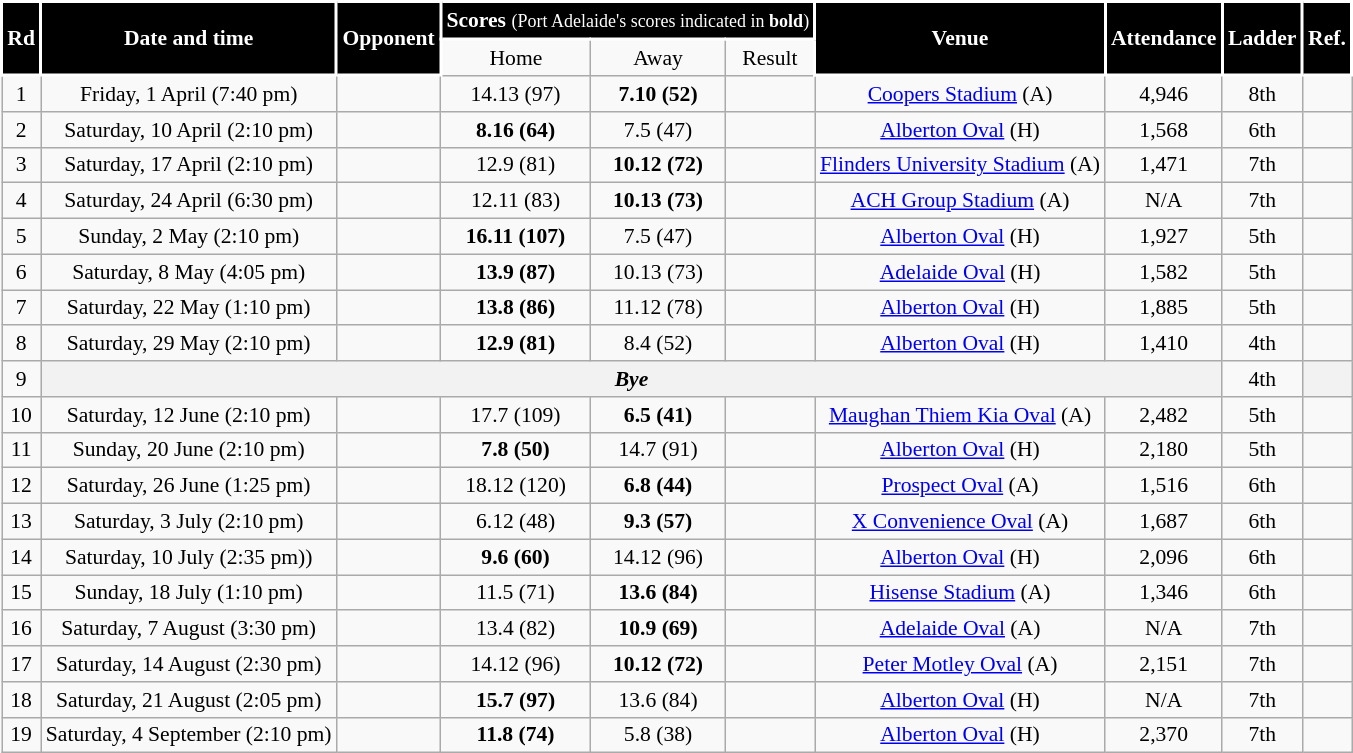<table class="wikitable" style="font-size:90%; text-align:center;">
<tr>
<td style="background:black; color:white; border: solid #FFFFFF 2px" rowspan=2><strong>Rd</strong></td>
<td style="background:black; color:white; border: solid #FFFFFF 2px" rowspan=2><strong>Date and time</strong></td>
<td style="background:black; color:white; border: solid #FFFFFF 2px" rowspan=2><strong>Opponent</strong></td>
<td style="background:black; color:white; border: solid #FFFFFF 2px" colspan=3><strong>Scores</strong> <small>(Port Adelaide's scores indicated in <strong>bold</strong>)</small></td>
<td style="background:black; color:white; border: solid #FFFFFF 2px" rowspan=2><strong>Venue</strong></td>
<td style="background:black; color:white; border: solid #FFFFFF 2px" rowspan=2><strong>Attendance</strong></td>
<td style="background:black; color:white; border: solid #FFFFFF 2px" rowspan=2><strong>Ladder</strong></td>
<td style="background:black; color:white; border: solid #FFFFFF 2px" rowspan=2><strong>Ref.</strong></td>
</tr>
<tr>
<td>Home</td>
<td>Away</td>
<td>Result</td>
</tr>
<tr>
<td>1</td>
<td>Friday, 1 April (7:40 pm)</td>
<td></td>
<td>14.13 (97)</td>
<td><strong>7.10 (52)</strong></td>
<td></td>
<td><a href='#'>Coopers Stadium</a> (A)</td>
<td>4,946</td>
<td>8th</td>
<td></td>
</tr>
<tr>
<td>2</td>
<td>Saturday, 10 April (2:10 pm)</td>
<td></td>
<td><strong>8.16 (64)</strong></td>
<td>7.5 (47)</td>
<td></td>
<td><a href='#'>Alberton Oval</a> (H)</td>
<td>1,568</td>
<td>6th</td>
<td></td>
</tr>
<tr>
<td>3</td>
<td>Saturday, 17 April (2:10 pm)</td>
<td></td>
<td>12.9 (81)</td>
<td><strong>10.12 (72)</strong></td>
<td></td>
<td><a href='#'>Flinders University Stadium</a> (A)</td>
<td>1,471</td>
<td>7th</td>
<td></td>
</tr>
<tr>
<td>4</td>
<td>Saturday, 24 April (6:30 pm)</td>
<td></td>
<td>12.11 (83)</td>
<td><strong>10.13 (73)</strong></td>
<td></td>
<td><a href='#'>ACH Group Stadium</a> (A)</td>
<td>N/A</td>
<td>7th</td>
<td></td>
</tr>
<tr>
<td>5</td>
<td>Sunday, 2 May (2:10 pm)</td>
<td></td>
<td><strong>16.11 (107)</strong></td>
<td>7.5 (47)</td>
<td></td>
<td><a href='#'>Alberton Oval</a> (H)</td>
<td>1,927</td>
<td>5th</td>
<td></td>
</tr>
<tr>
<td>6</td>
<td>Saturday, 8 May (4:05 pm)</td>
<td></td>
<td><strong>13.9 (87)</strong></td>
<td>10.13 (73)</td>
<td></td>
<td><a href='#'>Adelaide Oval</a> (H)</td>
<td>1,582</td>
<td>5th</td>
<td></td>
</tr>
<tr>
<td>7</td>
<td>Saturday, 22 May (1:10 pm)</td>
<td></td>
<td><strong>13.8 (86)</strong></td>
<td>11.12 (78)</td>
<td></td>
<td><a href='#'>Alberton Oval</a> (H)</td>
<td>1,885</td>
<td>5th</td>
<td></td>
</tr>
<tr>
<td>8</td>
<td>Saturday, 29 May (2:10 pm)</td>
<td></td>
<td><strong>12.9 (81)</strong></td>
<td>8.4 (52)</td>
<td></td>
<td><a href='#'>Alberton Oval</a> (H)</td>
<td>1,410</td>
<td>4th</td>
<td></td>
</tr>
<tr>
<td>9</td>
<th colspan=7><span><em>Bye</em></span></th>
<td>4th</td>
<th colspan=1><span></span></th>
</tr>
<tr>
<td>10</td>
<td>Saturday, 12 June (2:10 pm)</td>
<td></td>
<td>17.7 (109)</td>
<td><strong>6.5 (41)</strong></td>
<td></td>
<td><a href='#'>Maughan Thiem Kia Oval</a> (A)</td>
<td>2,482</td>
<td>5th</td>
<td></td>
</tr>
<tr>
<td>11</td>
<td>Sunday, 20 June (2:10 pm)</td>
<td></td>
<td><strong>7.8 (50)</strong></td>
<td>14.7 (91)</td>
<td></td>
<td><a href='#'>Alberton Oval</a> (H)</td>
<td>2,180</td>
<td>5th</td>
<td></td>
</tr>
<tr>
<td>12</td>
<td>Saturday, 26 June (1:25 pm)</td>
<td></td>
<td>18.12 (120)</td>
<td><strong>6.8 (44)</strong></td>
<td></td>
<td><a href='#'>Prospect Oval</a> (A)</td>
<td>1,516</td>
<td>6th</td>
<td></td>
</tr>
<tr>
<td>13</td>
<td>Saturday, 3 July (2:10 pm)</td>
<td></td>
<td>6.12 (48)</td>
<td><strong>9.3 (57)</strong></td>
<td></td>
<td><a href='#'>X Convenience Oval</a> (A)</td>
<td>1,687</td>
<td>6th</td>
<td></td>
</tr>
<tr>
<td>14</td>
<td>Saturday, 10 July (2:35 pm))</td>
<td></td>
<td><strong>9.6 (60)</strong></td>
<td>14.12 (96)</td>
<td></td>
<td><a href='#'>Alberton Oval</a> (H)</td>
<td>2,096</td>
<td>6th</td>
<td></td>
</tr>
<tr>
<td>15</td>
<td>Sunday, 18 July (1:10 pm)</td>
<td></td>
<td>11.5 (71)</td>
<td><strong>13.6 (84)</strong></td>
<td></td>
<td><a href='#'>Hisense Stadium</a> (A)</td>
<td>1,346</td>
<td>6th</td>
<td></td>
</tr>
<tr>
<td>16</td>
<td>Saturday, 7 August (3:30 pm)</td>
<td></td>
<td>13.4 (82)</td>
<td><strong>10.9 (69)</strong></td>
<td></td>
<td><a href='#'>Adelaide Oval</a> (A)</td>
<td>N/A</td>
<td>7th</td>
<td></td>
</tr>
<tr>
<td>17</td>
<td>Saturday, 14 August (2:30 pm)</td>
<td></td>
<td>14.12 (96)</td>
<td><strong>10.12 (72)</strong></td>
<td></td>
<td><a href='#'>Peter Motley Oval</a> (A)</td>
<td>2,151</td>
<td>7th</td>
<td></td>
</tr>
<tr>
<td>18</td>
<td>Saturday, 21 August (2:05 pm)</td>
<td></td>
<td><strong>15.7 (97)</strong></td>
<td>13.6 (84)</td>
<td></td>
<td><a href='#'>Alberton Oval</a> (H)</td>
<td>N/A</td>
<td>7th</td>
<td></td>
</tr>
<tr>
<td>19</td>
<td>Saturday, 4 September (2:10 pm)</td>
<td></td>
<td><strong>11.8 (74)</strong></td>
<td>5.8 (38)</td>
<td></td>
<td><a href='#'>Alberton Oval</a> (H)</td>
<td>2,370</td>
<td>7th</td>
<td></td>
</tr>
</table>
